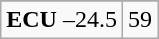<table class="wikitable">
<tr align="center">
</tr>
<tr align="center">
<td><strong>ECU</strong> –24.5</td>
<td>59</td>
</tr>
</table>
